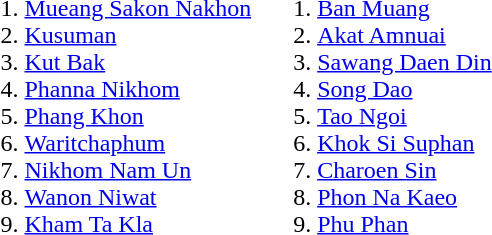<table>
<tr --valign=top>
<td><br><ol><li><a href='#'>Mueang Sakon Nakhon</a></li><li><a href='#'>Kusuman</a></li><li><a href='#'>Kut Bak</a></li><li><a href='#'>Phanna Nikhom</a></li><li><a href='#'>Phang Khon</a></li><li><a href='#'>Waritchaphum</a></li><li><a href='#'>Nikhom Nam Un</a></li><li><a href='#'>Wanon Niwat</a></li><li><a href='#'>Kham Ta Kla</a></li></ol></td>
<td><br><ol>
<li><a href='#'>Ban Muang</a>
<li><a href='#'>Akat Amnuai</a>
<li><a href='#'>Sawang Daen Din</a>
<li><a href='#'>Song Dao</a>
<li><a href='#'>Tao Ngoi</a>
<li><a href='#'>Khok Si Suphan</a>
<li><a href='#'>Charoen Sin</a>
<li><a href='#'>Phon Na Kaeo</a>
<li><a href='#'>Phu Phan</a>
</ol></td>
</tr>
</table>
